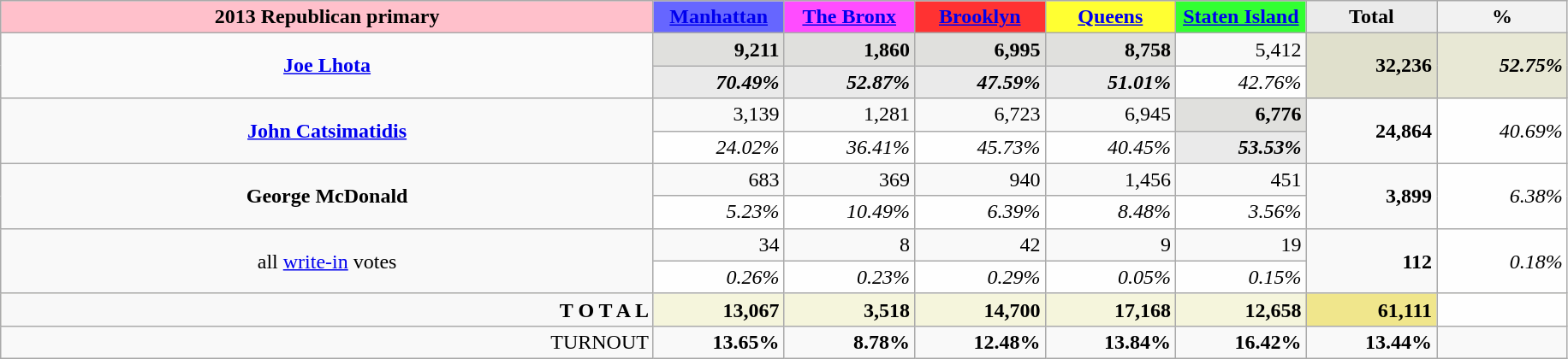<table class="wikitable"  style="text-align:right;">
<tr style="text-align:center;">
<td style="width:40%; background:#FFC0CB;"><strong>2013 Republican primary</strong></td>
<td style="width:8%; background:#6666ff;"><strong><a href='#'>Manhattan</a></strong></td>
<td style="width:8%; background:#ff4cff;"><strong><a href='#'>The Bronx</a></strong></td>
<td style="width:8%; background:#ff3232;"><strong><a href='#'>Brooklyn</a></strong></td>
<td style="width:8%; background:#ffff32;"><strong><a href='#'>Queens</a></strong></td>
<td style="width:8%; background:#32ff32;"><strong><a href='#'>Staten Island</a></strong></td>
<td style="width:8%; background:#ebebeb;"><strong>Total</strong></td>
<td style="width:8%; background:#f2f2f2;"><strong>%</strong></td>
</tr>
<tr style="background:#e0e0dd;">
<td rowspan="2" style="background:#fafafa; text-align:center;"><strong><a href='#'>Joe Lhota</a></strong></td>
<td><strong>9,211</strong></td>
<td><strong>1,860</strong></td>
<td><strong>6,995</strong></td>
<td><strong>8,758</strong></td>
<td bgcolor=f9f9f9>5,412</td>
<td rowspan="2" style="background:#e0e0cc;"><strong>32,236</strong></td>
<td rowspan="2" style="background:#e8e8d5;"><strong><em>52.75%</em></strong></td>
</tr>
<tr style="background:#eaeaea;">
<td><strong><em>70.49%</em></strong></td>
<td><strong><em>52.87%</em></strong></td>
<td><strong><em>47.59%</em></strong></td>
<td><strong><em>51.01%</em></strong></td>
<td bgcolor=fefefe><em>42.76%</em></td>
</tr>
<tr>
<td rowspan="2" style="text-align:center;"><strong><a href='#'>John Catsimatidis</a></strong></td>
<td>3,139</td>
<td>1,281</td>
<td>6,723</td>
<td>6,945</td>
<td bgcolor=e0e0dd><strong>6,776</strong></td>
<td rowspan="2"><strong>24,864</strong></td>
<td rowspan="2" style="background:#fefefe;"><em>40.69%</em></td>
</tr>
<tr style="background:#fefefe;">
<td><em>24.02%</em></td>
<td><em>36.41%</em></td>
<td><em>45.73%</em></td>
<td><em>40.45%</em></td>
<td bgcolor=eaeaea><strong><em>53.53%</em></strong></td>
</tr>
<tr>
<td rowspan="2" style="text-align:center;"><strong>George McDonald</strong></td>
<td>683</td>
<td>369</td>
<td>940</td>
<td>1,456</td>
<td>451</td>
<td rowspan="2"><strong>3,899</strong></td>
<td rowspan="2" style="background:#fefefe;"><em>6.38%</em></td>
</tr>
<tr style="background:#fefefe;">
<td><em>5.23%</em></td>
<td><em>10.49%</em></td>
<td><em>6.39%</em></td>
<td><em>8.48%</em></td>
<td><em>3.56%</em></td>
</tr>
<tr>
<td rowspan="2" style="text-align:center;">all <a href='#'>write-in</a> votes</td>
<td>34</td>
<td>8</td>
<td>42</td>
<td>9</td>
<td>19</td>
<td rowspan="2"><strong>112</strong></td>
<td rowspan="2" style="background:#fefefe;"><em>0.18%</em></td>
</tr>
<tr style="background:#fefefe;">
<td><em>0.26%</em></td>
<td><em>0.23%</em></td>
<td><em>0.29%</em></td>
<td><em>0.05%</em></td>
<td><em>0.15%</em></td>
</tr>
<tr style="background:beige;">
<td style="background:#f8f8f8;"><strong>T O T A L</strong></td>
<td><strong>13,067</strong></td>
<td><strong>3,518</strong></td>
<td><strong>14,700</strong></td>
<td><strong>17,168</strong></td>
<td><strong>12,658</strong></td>
<td bgcolor=khaki><strong>61,111</strong></td>
<td bgcolor=fefefe> </td>
</tr>
<tr>
<td>TURNOUT</td>
<td><strong>13.65%</strong></td>
<td><strong>8.78%</strong></td>
<td><strong>12.48%</strong></td>
<td><strong>13.84%</strong></td>
<td><strong>16.42%</strong></td>
<td><strong>13.44%</strong></td>
<td></td>
</tr>
</table>
